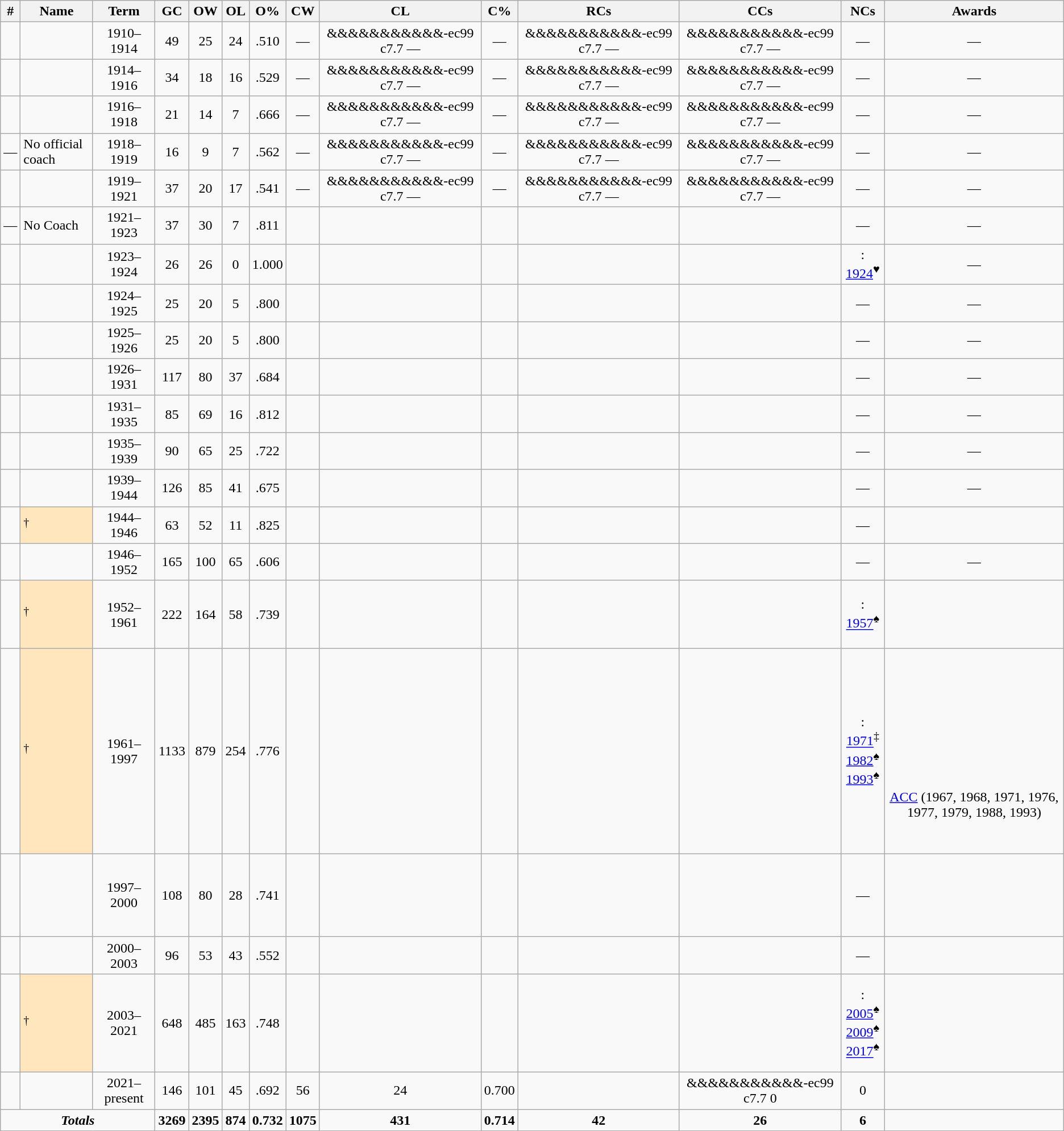<table class="wikitable sortable">
<tr>
<th>#</th>
<th>Name</th>
<th>Term</th>
<th>GC</th>
<th>OW</th>
<th>OL</th>
<th>O%</th>
<th>CW</th>
<th>CL</th>
<th>C%</th>
<th>RCs</th>
<th>CCs</th>
<th>NCs</th>
<th class="unsortable">Awards</th>
</tr>
<tr>
<td align="center"></td>
<td></td>
<td align="center">1910–1914</td>
<td align="center">49</td>
<td align="center">25</td>
<td align="center">24</td>
<td align="center">.510</td>
<td align="center">—</td>
<td align="center"><span>&&&&&&&&&&&-ec99 c7.7 </span>—</td>
<td align="center">—</td>
<td align="center"><span>&&&&&&&&&&&-ec99 c7.7 </span>—</td>
<td align="center"><span>&&&&&&&&&&&-ec99 c7.7 </span>—</td>
<td align="center">—</td>
<td align="center">—</td>
</tr>
<tr>
<td align="center"></td>
<td></td>
<td align="center">1914–1916</td>
<td align="center">34</td>
<td align="center">18</td>
<td align="center">16</td>
<td align="center">.529</td>
<td align="center">—</td>
<td align="center"><span>&&&&&&&&&&&-ec99 c7.7 </span>—</td>
<td align="center">—</td>
<td align="center"><span>&&&&&&&&&&&-ec99 c7.7 </span>—</td>
<td align="center"><span>&&&&&&&&&&&-ec99 c7.7 </span>—</td>
<td align="center">—</td>
<td align="center">—</td>
</tr>
<tr>
<td align="center"></td>
<td></td>
<td align="center">1916–1918</td>
<td align="center">21</td>
<td align="center">14</td>
<td align="center">7</td>
<td align="center">.666</td>
<td align="center">—</td>
<td align="center"><span>&&&&&&&&&&&-ec99 c7.7 </span>—</td>
<td align="center">—</td>
<td align="center"><span>&&&&&&&&&&&-ec99 c7.7 </span>—</td>
<td align="center"><span>&&&&&&&&&&&-ec99 c7.7 </span>—</td>
<td align="center">—</td>
<td align="center">—</td>
</tr>
<tr>
<td align="center">—</td>
<td>No official coach</td>
<td align="center">1918–1919</td>
<td align="center">16</td>
<td align="center">9</td>
<td align="center">7</td>
<td align="center">.562</td>
<td align="center">—</td>
<td align="center"><span>&&&&&&&&&&&-ec99 c7.7 </span>—</td>
<td align="center">—</td>
<td align="center"><span>&&&&&&&&&&&-ec99 c7.7 </span>—</td>
<td align="center"><span>&&&&&&&&&&&-ec99 c7.7 </span>—</td>
<td align="center">—</td>
<td align="center">—</td>
</tr>
<tr>
<td align="center"></td>
<td></td>
<td align="center">1919–1921</td>
<td align="center">37</td>
<td align="center">20</td>
<td align="center">17</td>
<td align="center">.541</td>
<td align="center">—</td>
<td align="center"><span>&&&&&&&&&&&-ec99 c7.7 </span>—</td>
<td align="center">—</td>
<td align="center"><span>&&&&&&&&&&&-ec99 c7.7 </span>—</td>
<td align="center"><span>&&&&&&&&&&&-ec99 c7.7 </span>—</td>
<td align="center">—</td>
<td align="center">—</td>
</tr>
<tr>
<td align="center">—</td>
<td>No Coach</td>
<td align="center">1921–1923</td>
<td align="center">37</td>
<td align="center">30</td>
<td align="center">7</td>
<td align="center">.811</td>
<td align="center"></td>
<td align="center"></td>
<td align="center"></td>
<td align="center"></td>
<td align="center"></td>
<td align="center">—</td>
<td align="center">—</td>
</tr>
<tr>
<td align="center"></td>
<td></td>
<td align="center">1923–1924</td>
<td align="center">26</td>
<td align="center">26</td>
<td align="center">0</td>
<td align="center">1.000</td>
<td align="center"></td>
<td align="center"></td>
<td align="center"></td>
<td align="center"></td>
<td align="center"></td>
<td align="center">: <a href='#'>1924</a><sup>♥</sup></td>
<td align="center">—</td>
</tr>
<tr>
<td align="center"></td>
<td></td>
<td align="center">1924–1925</td>
<td align="center">25</td>
<td align="center">20</td>
<td align="center">5</td>
<td align="center">.800</td>
<td align="center"></td>
<td align="center"></td>
<td align="center"></td>
<td align="center"></td>
<td align="center"></td>
<td align="center">—</td>
<td align="center">—</td>
</tr>
<tr>
<td align="center"></td>
<td></td>
<td align="center">1925–1926</td>
<td align="center">25</td>
<td align="center">20</td>
<td align="center">5</td>
<td align="center">.800</td>
<td align="center"></td>
<td align="center"></td>
<td align="center"></td>
<td align="center"></td>
<td align="center"></td>
<td align="center">—</td>
<td align="center">—</td>
</tr>
<tr>
<td align="center"></td>
<td></td>
<td align="center">1926–1931</td>
<td align="center">117</td>
<td align="center">80</td>
<td align="center">37</td>
<td align="center">.684</td>
<td align="center"></td>
<td align="center"></td>
<td align="center"></td>
<td align="center"></td>
<td align="center"></td>
<td align="center">—</td>
<td align="center">—</td>
</tr>
<tr>
<td align="center"></td>
<td></td>
<td align="center">1931–1935</td>
<td align="center">85</td>
<td align="center">69</td>
<td align="center">16</td>
<td align="center">.812</td>
<td align="center"></td>
<td align="center"></td>
<td align="center"></td>
<td align="center"></td>
<td align="center"></td>
<td align="center">—</td>
<td align="center">—</td>
</tr>
<tr>
<td align="center"></td>
<td></td>
<td align="center">1935–1939</td>
<td align="center">90</td>
<td align="center">65</td>
<td align="center">25</td>
<td align="center">.722</td>
<td align="center"></td>
<td align="center"></td>
<td align="center"></td>
<td align="center"></td>
<td align="center"></td>
<td align="center">—</td>
<td align="center">—</td>
</tr>
<tr>
<td align="center"></td>
<td></td>
<td align="center">1939–1944</td>
<td align="center">126</td>
<td align="center">85</td>
<td align="center">41</td>
<td align="center">.675</td>
<td align="center"></td>
<td align="center"></td>
<td align="center"></td>
<td align="center"></td>
<td align="center"></td>
<td align="center">—</td>
<td align="center">—</td>
</tr>
<tr>
<td align="center"></td>
<td bgcolor="#FFE6BD"><sup>†</sup></td>
<td align="center">1944–1946</td>
<td align="center">63</td>
<td align="center">52</td>
<td align="center">11</td>
<td align="center">.825</td>
<td align="center"></td>
<td align="center"></td>
<td align="center"></td>
<td align="center"></td>
<td align="center"></td>
<td align="center">—</td>
<td align="center"><br><br>
</td>
</tr>
<tr>
<td align="center"></td>
<td></td>
<td align="center">1946–1952</td>
<td align="center">165</td>
<td align="center">100</td>
<td align="center">65</td>
<td align="center">.606</td>
<td align="center"></td>
<td align="center"></td>
<td align="center"></td>
<td align="center"></td>
<td align="center"></td>
<td align="center">—</td>
<td align="center">—</td>
</tr>
<tr>
<td align="center"></td>
<td bgcolor="#FFE6BD"><sup>†</sup></td>
<td align="center">1952–1961</td>
<td align="center">222</td>
<td align="center">164</td>
<td align="center">58</td>
<td align="center">.739</td>
<td align="center"></td>
<td align="center"></td>
<td align="center"></td>
<td align="center"></td>
<td align="center"></td>
<td align="center">: <a href='#'>1957</a><sup>♠</sup></td>
<td align="center"><br><br>
<br>
<br>
</td>
</tr>
<tr>
<td align="center"></td>
<td bgcolor="#FFE6BD"><sup>†</sup></td>
<td align="center">1961–1997</td>
<td align="center">1133</td>
<td align="center">879</td>
<td align="center">254</td>
<td align="center">.776</td>
<td align="center"></td>
<td align="center"></td>
<td align="center"></td>
<td align="center"></td>
<td align="center"></td>
<td align="center">: <a href='#'>1971</a><sup>‡</sup><br><a href='#'>1982</a><sup>♠</sup><br><a href='#'>1993</a><sup>♠</sup></td>
<td align="center"><br><br>
<br>
<br>
<br>
<br>
<br>
<br>
<br>
<a href='#'>ACC</a> (1967, 1968, 1971, 1976, 1977, 1979, 1988, 1993)<br>
<br>
<br></td>
</tr>
<tr>
<td align="center"></td>
<td></td>
<td align="center">1997–2000</td>
<td align="center">108</td>
<td align="center">80</td>
<td align="center">28</td>
<td align="center">.741</td>
<td align="center"></td>
<td align="center"></td>
<td align="center"></td>
<td align="center"></td>
<td align="center"></td>
<td align="center">—</td>
<td align="center"><br><br>
<br>
<br>
<br>
</td>
</tr>
<tr>
<td align="center"></td>
<td></td>
<td align="center">2000–2003</td>
<td align="center">96</td>
<td align="center">53</td>
<td align="center">43</td>
<td align="center">.552</td>
<td align="center"></td>
<td align="center"></td>
<td align="center"></td>
<td align="center"></td>
<td align="center"></td>
<td align="center">—</td>
<td align="center"><br></td>
</tr>
<tr>
<td align="center"></td>
<td bgcolor="#FFE6BD"><sup>†</sup></td>
<td align="center">2003–2021</td>
<td align="center">648</td>
<td align="center">485</td>
<td align="center">163</td>
<td align="center">.748</td>
<td align="center"></td>
<td align="center"></td>
<td align="center"></td>
<td align="center"></td>
<td align="center"></td>
<td align="center">: <a href='#'>2005</a><sup>♠</sup><br><a href='#'>2009</a><sup>♠</sup><br><a href='#'>2017</a><sup>♠</sup></td>
<td align="center"><br><br>
<br>
<br>
<br>
<br>
</td>
</tr>
<tr>
<td align="center"></td>
<td></td>
<td align="center">2021–present</td>
<td align="center">146</td>
<td align="center">101</td>
<td align="center">45</td>
<td align="center">.692</td>
<td align="center">56</td>
<td align="center">24</td>
<td align="center">0.700</td>
<td align="center"></td>
<td align="center"><span>&&&&&&&&&&&-ec99 c7.7 </span>0</td>
<td align="center">0</td>
<td align="center"></td>
</tr>
<tr class="sortbottom" style="text-align:center">
<td colspan="3"><strong><em>Totals</em></strong></td>
<td><strong>3269</strong></td>
<td><strong>2395</strong></td>
<td><strong>874</strong></td>
<td><strong>0.732</strong></td>
<td><strong>1075</strong></td>
<td><strong>431</strong></td>
<td><strong>0.714</strong></td>
<td><strong>42</strong></td>
<td><strong>26</strong></td>
<td><strong>6</strong></td>
<td></td>
</tr>
</table>
